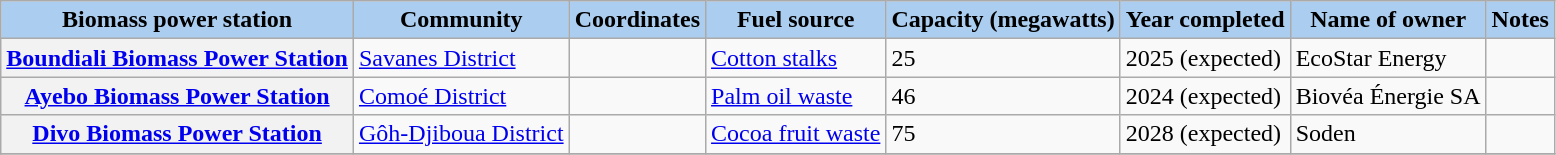<table class="wikitable sortable">
<tr>
<th style="background-color:#ABCDEF;">Biomass power station</th>
<th style="background-color:#ABCDEF;">Community</th>
<th style="background-color:#ABCDEF;">Coordinates</th>
<th style="background-color:#ABCDEF;">Fuel source</th>
<th data-sort-type="number" style="background-color:#ABCDEF;">Capacity (megawatts)</th>
<th style="background-color:#ABCDEF;">Year completed</th>
<th style="background-color:#ABCDEF;">Name of owner</th>
<th style="background-color:#ABCDEF;">Notes</th>
</tr>
<tr>
<th><a href='#'>Boundiali Biomass Power Station</a></th>
<td><a href='#'>Savanes District</a></td>
<td></td>
<td><a href='#'>Cotton stalks</a></td>
<td>25</td>
<td>2025 (expected)</td>
<td>EcoStar Energy</td>
<td></td>
</tr>
<tr>
<th><a href='#'>Ayebo Biomass Power Station</a></th>
<td><a href='#'>Comoé District</a></td>
<td></td>
<td><a href='#'>Palm oil waste</a></td>
<td>46</td>
<td>2024 (expected)</td>
<td>Biovéa Énergie SA</td>
<td></td>
</tr>
<tr>
<th><a href='#'>Divo Biomass Power Station</a></th>
<td><a href='#'>Gôh-Djiboua District</a></td>
<td></td>
<td><a href='#'>Cocoa fruit waste</a></td>
<td>75</td>
<td>2028 (expected)</td>
<td>Soden</td>
<td></td>
</tr>
<tr>
</tr>
</table>
